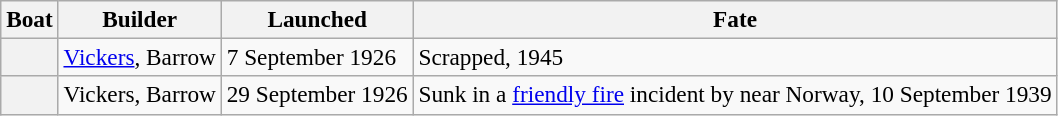<table class="wikitable plainrowheaders" style="font-size:97%;">
<tr>
<th scope="col">Boat</th>
<th scope="col">Builder</th>
<th scope="col">Launched</th>
<th scope="col">Fate</th>
</tr>
<tr>
<th scope="row"></th>
<td><a href='#'>Vickers</a>, Barrow</td>
<td>7 September 1926</td>
<td>Scrapped, 1945</td>
</tr>
<tr>
<th scope="row"></th>
<td>Vickers, Barrow</td>
<td>29 September 1926</td>
<td>Sunk in a <a href='#'>friendly fire</a> incident by  near Norway, 10 September 1939</td>
</tr>
</table>
